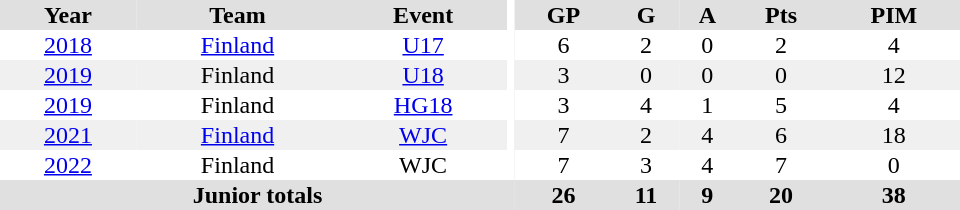<table border="0" cellpadding="1" cellspacing="0" ID="Table3" style="text-align:center; width:40em">
<tr bgcolor="#e0e0e0">
<th>Year</th>
<th>Team</th>
<th>Event</th>
<th rowspan="102" bgcolor="#ffffff"></th>
<th>GP</th>
<th>G</th>
<th>A</th>
<th>Pts</th>
<th>PIM</th>
</tr>
<tr>
<td><a href='#'>2018</a></td>
<td><a href='#'>Finland</a></td>
<td><a href='#'>U17</a></td>
<td>6</td>
<td>2</td>
<td>0</td>
<td>2</td>
<td>4</td>
</tr>
<tr bgcolor="#f0f0f0">
<td><a href='#'>2019</a></td>
<td>Finland</td>
<td><a href='#'>U18</a></td>
<td>3</td>
<td>0</td>
<td>0</td>
<td>0</td>
<td>12</td>
</tr>
<tr>
<td><a href='#'>2019</a></td>
<td>Finland</td>
<td><a href='#'>HG18</a></td>
<td>3</td>
<td>4</td>
<td>1</td>
<td>5</td>
<td>4</td>
</tr>
<tr bgcolor="#f0f0f0">
<td><a href='#'>2021</a></td>
<td><a href='#'>Finland</a></td>
<td><a href='#'>WJC</a></td>
<td>7</td>
<td>2</td>
<td>4</td>
<td>6</td>
<td>18</td>
</tr>
<tr>
<td><a href='#'>2022</a></td>
<td>Finland</td>
<td>WJC</td>
<td>7</td>
<td>3</td>
<td>4</td>
<td>7</td>
<td>0</td>
</tr>
<tr bgcolor="#e0e0e0">
<th colspan="4">Junior totals</th>
<th>26</th>
<th>11</th>
<th>9</th>
<th>20</th>
<th>38</th>
</tr>
</table>
